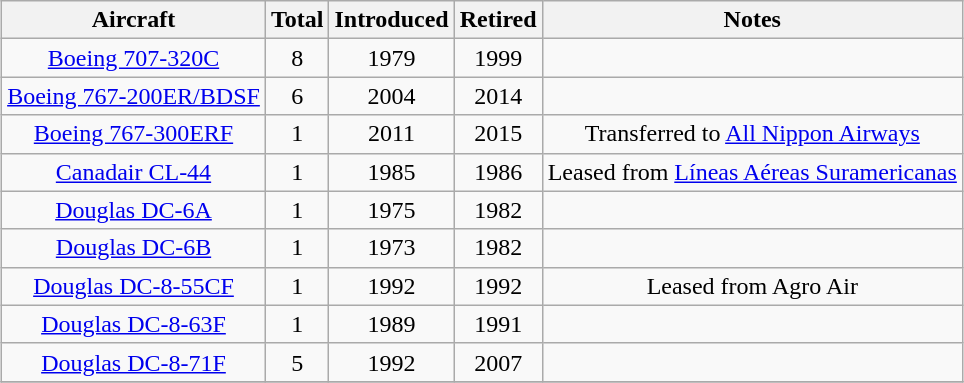<table class="wikitable" style="margin:0.5em auto; text-align:center">
<tr>
<th>Aircraft</th>
<th>Total</th>
<th>Introduced</th>
<th>Retired</th>
<th>Notes</th>
</tr>
<tr>
<td><a href='#'>Boeing 707-320C</a></td>
<td>8</td>
<td>1979</td>
<td>1999</td>
<td></td>
</tr>
<tr>
<td><a href='#'>Boeing 767-200ER/BDSF</a></td>
<td>6</td>
<td>2004</td>
<td>2014</td>
<td></td>
</tr>
<tr>
<td><a href='#'>Boeing 767-300ERF</a></td>
<td>1</td>
<td>2011</td>
<td>2015</td>
<td>Transferred to <a href='#'>All Nippon Airways</a></td>
</tr>
<tr>
<td><a href='#'>Canadair CL-44</a></td>
<td>1</td>
<td>1985</td>
<td>1986</td>
<td>Leased from <a href='#'>Líneas Aéreas Suramericanas</a></td>
</tr>
<tr>
<td><a href='#'>Douglas DC-6A</a></td>
<td>1</td>
<td>1975</td>
<td>1982</td>
<td></td>
</tr>
<tr>
<td><a href='#'>Douglas DC-6B</a></td>
<td>1</td>
<td>1973</td>
<td>1982</td>
<td></td>
</tr>
<tr>
<td><a href='#'>Douglas DC-8-55CF</a></td>
<td>1</td>
<td>1992</td>
<td>1992</td>
<td>Leased from Agro Air</td>
</tr>
<tr>
<td><a href='#'>Douglas DC-8-63F</a></td>
<td>1</td>
<td>1989</td>
<td>1991</td>
<td></td>
</tr>
<tr>
<td><a href='#'>Douglas DC-8-71F</a></td>
<td>5</td>
<td>1992</td>
<td>2007</td>
<td></td>
</tr>
<tr>
</tr>
</table>
